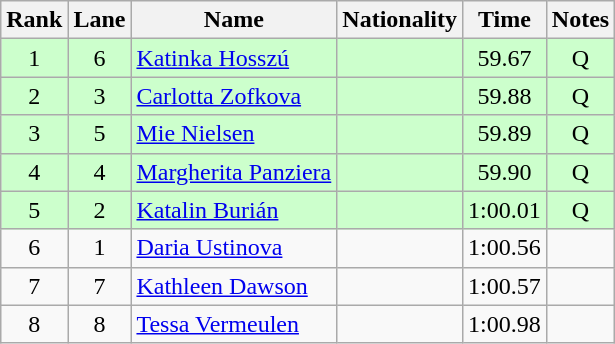<table class="wikitable sortable" style="text-align:center">
<tr>
<th>Rank</th>
<th>Lane</th>
<th>Name</th>
<th>Nationality</th>
<th>Time</th>
<th>Notes</th>
</tr>
<tr bgcolor=ccffcc>
<td>1</td>
<td>6</td>
<td align=left><a href='#'>Katinka Hosszú</a></td>
<td align=left></td>
<td>59.67</td>
<td>Q</td>
</tr>
<tr bgcolor=ccffcc>
<td>2</td>
<td>3</td>
<td align=left><a href='#'>Carlotta Zofkova</a></td>
<td align=left></td>
<td>59.88</td>
<td>Q</td>
</tr>
<tr bgcolor=ccffcc>
<td>3</td>
<td>5</td>
<td align=left><a href='#'>Mie Nielsen</a></td>
<td align=left></td>
<td>59.89</td>
<td>Q</td>
</tr>
<tr bgcolor=ccffcc>
<td>4</td>
<td>4</td>
<td align=left><a href='#'>Margherita Panziera</a></td>
<td align=left></td>
<td>59.90</td>
<td>Q</td>
</tr>
<tr bgcolor=ccffcc>
<td>5</td>
<td>2</td>
<td align=left><a href='#'>Katalin Burián</a></td>
<td align=left></td>
<td>1:00.01</td>
<td>Q</td>
</tr>
<tr>
<td>6</td>
<td>1</td>
<td align=left><a href='#'>Daria Ustinova</a></td>
<td align=left></td>
<td>1:00.56</td>
<td></td>
</tr>
<tr>
<td>7</td>
<td>7</td>
<td align=left><a href='#'>Kathleen Dawson</a></td>
<td align=left></td>
<td>1:00.57</td>
<td></td>
</tr>
<tr>
<td>8</td>
<td>8</td>
<td align=left><a href='#'>Tessa Vermeulen</a></td>
<td align=left></td>
<td>1:00.98</td>
<td></td>
</tr>
</table>
